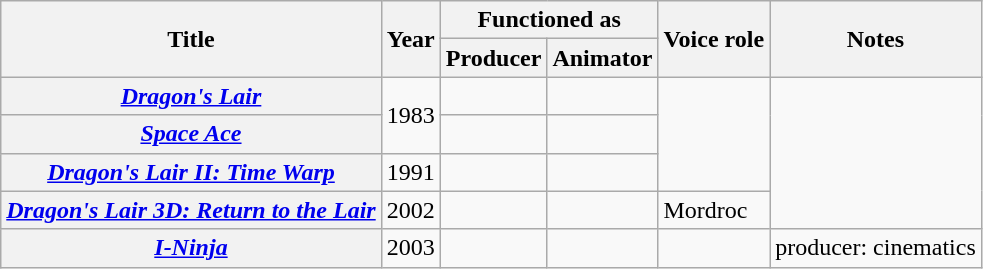<table class="wikitable plainrowheaders sortable">
<tr>
<th rowspan="2">Title</th>
<th rowspan="2">Year</th>
<th colspan="2">Functioned as</th>
<th rowspan="2">Voice role</th>
<th rowspan="2">Notes</th>
</tr>
<tr>
<th>Producer</th>
<th>Animator</th>
</tr>
<tr>
<th scope="row"><em><a href='#'>Dragon's Lair</a></em></th>
<td rowspan="2">1983</td>
<td></td>
<td></td>
<td rowspan="3"></td>
<td rowspan="4"></td>
</tr>
<tr>
<th scope="row"><em><a href='#'>Space Ace</a></em></th>
<td></td>
<td></td>
</tr>
<tr>
<th scope="row"><em><a href='#'>Dragon's Lair II: Time Warp</a></em></th>
<td>1991</td>
<td></td>
<td></td>
</tr>
<tr>
<th scope="row"><em><a href='#'>Dragon's Lair 3D: Return to the Lair</a></em></th>
<td>2002</td>
<td></td>
<td></td>
<td>Mordroc</td>
</tr>
<tr>
<th scope="row"><em><a href='#'>I-Ninja</a></em></th>
<td>2003</td>
<td></td>
<td></td>
<td></td>
<td>producer: cinematics</td>
</tr>
</table>
